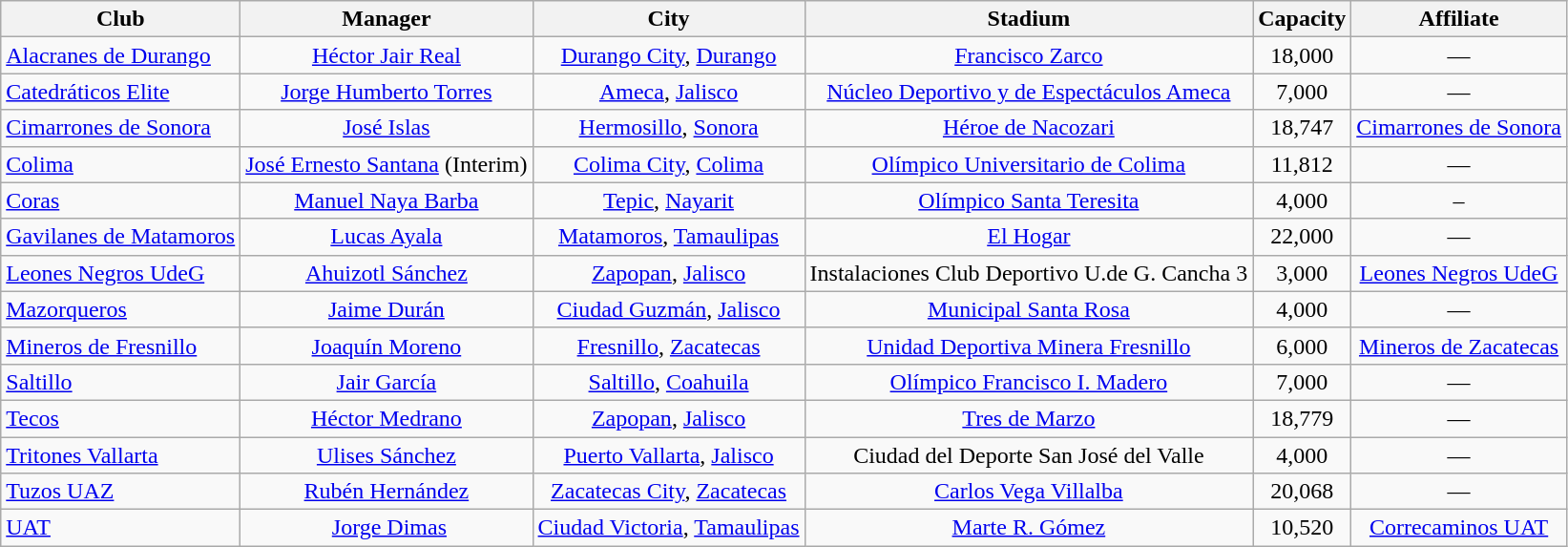<table class="wikitable sortable" style="text-align: center;">
<tr>
<th>Club</th>
<th>Manager</th>
<th>City</th>
<th>Stadium</th>
<th>Capacity</th>
<th>Affiliate</th>
</tr>
<tr>
<td align="left"><a href='#'>Alacranes de Durango</a></td>
<td> <a href='#'>Héctor Jair Real</a></td>
<td><a href='#'>Durango City</a>, <a href='#'>Durango</a></td>
<td><a href='#'>Francisco Zarco</a></td>
<td>18,000</td>
<td>—</td>
</tr>
<tr>
<td align="left"><a href='#'>Catedráticos Elite</a></td>
<td> <a href='#'>Jorge Humberto Torres</a></td>
<td><a href='#'>Ameca</a>, <a href='#'>Jalisco</a></td>
<td><a href='#'>Núcleo Deportivo y de Espectáculos Ameca</a></td>
<td>7,000</td>
<td>—</td>
</tr>
<tr>
<td align="left"><a href='#'>Cimarrones de Sonora</a></td>
<td> <a href='#'>José Islas</a></td>
<td><a href='#'>Hermosillo</a>, <a href='#'>Sonora</a></td>
<td><a href='#'>Héroe de Nacozari</a></td>
<td>18,747</td>
<td><a href='#'>Cimarrones de Sonora</a></td>
</tr>
<tr>
<td align="left"><a href='#'>Colima</a></td>
<td> <a href='#'>José Ernesto Santana</a> (Interim)</td>
<td><a href='#'>Colima City</a>, <a href='#'>Colima</a></td>
<td><a href='#'>Olímpico Universitario de Colima</a></td>
<td>11,812</td>
<td>—</td>
</tr>
<tr>
<td align="left"><a href='#'>Coras</a></td>
<td> <a href='#'>Manuel Naya Barba</a></td>
<td><a href='#'>Tepic</a>, <a href='#'>Nayarit</a></td>
<td><a href='#'>Olímpico Santa Teresita</a></td>
<td>4,000</td>
<td>–</td>
</tr>
<tr>
<td align="left"><a href='#'>Gavilanes de Matamoros</a></td>
<td> <a href='#'>Lucas Ayala</a></td>
<td><a href='#'>Matamoros</a>, <a href='#'>Tamaulipas</a></td>
<td><a href='#'>El Hogar</a></td>
<td>22,000</td>
<td>—</td>
</tr>
<tr>
<td align="left"><a href='#'>Leones Negros UdeG</a></td>
<td> <a href='#'>Ahuizotl Sánchez</a></td>
<td><a href='#'>Zapopan</a>, <a href='#'>Jalisco</a></td>
<td>Instalaciones Club Deportivo U.de G. Cancha 3</td>
<td>3,000</td>
<td><a href='#'>Leones Negros UdeG</a></td>
</tr>
<tr>
<td align="left"><a href='#'>Mazorqueros</a></td>
<td> <a href='#'>Jaime Durán</a></td>
<td><a href='#'>Ciudad Guzmán</a>, <a href='#'>Jalisco</a></td>
<td><a href='#'>Municipal Santa Rosa</a></td>
<td>4,000</td>
<td>—</td>
</tr>
<tr>
<td align="left"><a href='#'>Mineros de Fresnillo</a></td>
<td> <a href='#'>Joaquín Moreno</a></td>
<td><a href='#'>Fresnillo</a>, <a href='#'>Zacatecas</a></td>
<td><a href='#'>Unidad Deportiva Minera Fresnillo</a></td>
<td>6,000</td>
<td><a href='#'>Mineros de Zacatecas</a></td>
</tr>
<tr>
<td align="left"><a href='#'>Saltillo</a></td>
<td> <a href='#'>Jair García</a></td>
<td><a href='#'>Saltillo</a>, <a href='#'>Coahuila</a></td>
<td><a href='#'>Olímpico Francisco I. Madero</a></td>
<td>7,000</td>
<td>—</td>
</tr>
<tr>
<td align="left"><a href='#'>Tecos</a></td>
<td> <a href='#'>Héctor Medrano</a></td>
<td><a href='#'>Zapopan</a>, <a href='#'>Jalisco</a></td>
<td><a href='#'>Tres de Marzo</a></td>
<td>18,779</td>
<td>—</td>
</tr>
<tr>
<td align="left"><a href='#'>Tritones Vallarta</a></td>
<td> <a href='#'>Ulises Sánchez</a></td>
<td><a href='#'>Puerto Vallarta</a>, <a href='#'>Jalisco</a></td>
<td>Ciudad del Deporte San José del Valle</td>
<td>4,000</td>
<td>—</td>
</tr>
<tr>
<td align="left"><a href='#'>Tuzos UAZ</a></td>
<td> <a href='#'>Rubén Hernández</a></td>
<td><a href='#'>Zacatecas City</a>, <a href='#'>Zacatecas</a></td>
<td><a href='#'>Carlos Vega Villalba</a></td>
<td>20,068</td>
<td>—</td>
</tr>
<tr>
<td align="left"><a href='#'>UAT</a></td>
<td> <a href='#'>Jorge Dimas</a></td>
<td><a href='#'>Ciudad Victoria</a>, <a href='#'>Tamaulipas</a></td>
<td><a href='#'>Marte R. Gómez</a></td>
<td>10,520</td>
<td><a href='#'>Correcaminos UAT</a></td>
</tr>
</table>
